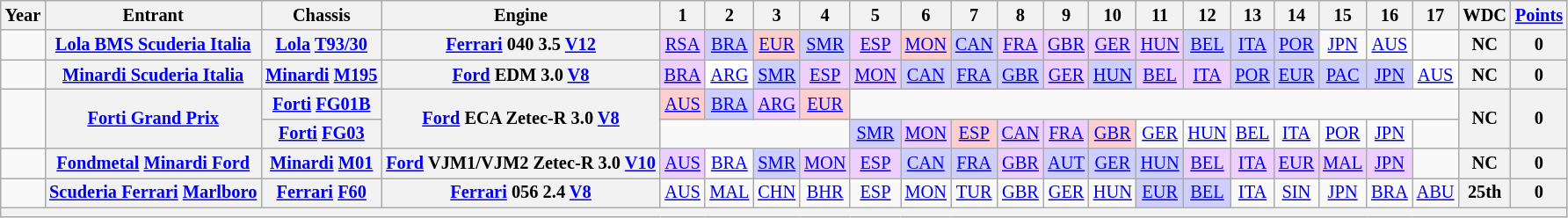<table class="wikitable" style="text-align:center; font-size:85%">
<tr>
<th>Year</th>
<th>Entrant</th>
<th>Chassis</th>
<th>Engine</th>
<th>1</th>
<th>2</th>
<th>3</th>
<th>4</th>
<th>5</th>
<th>6</th>
<th>7</th>
<th>8</th>
<th>9</th>
<th>10</th>
<th>11</th>
<th>12</th>
<th>13</th>
<th>14</th>
<th>15</th>
<th>16</th>
<th>17</th>
<th>WDC</th>
<th><a href='#'>Points</a></th>
</tr>
<tr>
<td></td>
<th nowrap><a href='#'>Lola BMS Scuderia Italia</a></th>
<th nowrap><a href='#'>Lola</a> <a href='#'>T93/30</a></th>
<th nowrap><a href='#'>Ferrari</a> 040 3.5 <a href='#'>V12</a></th>
<td style="background:#EFCFFF;"><a href='#'>RSA</a><br></td>
<td style="background:#CFCFFF;"><a href='#'>BRA</a><br></td>
<td style="background:#FFCFCF;"><a href='#'>EUR</a><br></td>
<td style="background:#CFCFFF;"><a href='#'>SMR</a><br></td>
<td style="background:#EFCFFF;"><a href='#'>ESP</a><br></td>
<td style="background:#FFCFCF;"><a href='#'>MON</a><br></td>
<td style="background:#CFCFFF;"><a href='#'>CAN</a><br></td>
<td style="background:#EFCFFF;"><a href='#'>FRA</a><br></td>
<td style="background:#EFCFFF;"><a href='#'>GBR</a><br></td>
<td style="background:#EFCFFF;"><a href='#'>GER</a><br></td>
<td style="background:#EFCFFF;"><a href='#'>HUN</a><br></td>
<td style="background:#CFCFFF;"><a href='#'>BEL</a><br></td>
<td style="background:#CFCFFF;"><a href='#'>ITA</a><br></td>
<td style="background:#CFCFFF;"><a href='#'>POR</a><br></td>
<td><a href='#'>JPN</a></td>
<td><a href='#'>AUS</a></td>
<td></td>
<th>NC</th>
<th>0</th>
</tr>
<tr>
<td></td>
<th nowrap><a href='#'>Minardi Scuderia Italia</a></th>
<th nowrap><a href='#'>Minardi</a> <a href='#'>M195</a></th>
<th nowrap><a href='#'>Ford</a> EDM 3.0 <a href='#'>V8</a></th>
<td style="background:#EFCFFF;"><a href='#'>BRA</a><br></td>
<td style="background:#FFFFFF;"><a href='#'>ARG</a><br></td>
<td style="background:#CFCFFF;"><a href='#'>SMR</a><br></td>
<td style="background:#EFCFFF;"><a href='#'>ESP</a><br></td>
<td style="background:#EFCFFF;"><a href='#'>MON</a><br></td>
<td style="background:#CFCFFF;"><a href='#'>CAN</a><br></td>
<td style="background:#CFCFFF;"><a href='#'>FRA</a><br></td>
<td style="background:#CFCFFF;"><a href='#'>GBR</a><br></td>
<td style="background:#EFCFFF;"><a href='#'>GER</a><br></td>
<td style="background:#CFCFFF;"><a href='#'>HUN</a><br></td>
<td style="background:#EFCFFF;"><a href='#'>BEL</a><br></td>
<td style="background:#EFCFFF;"><a href='#'>ITA</a><br></td>
<td style="background:#CFCFFF;"><a href='#'>POR</a><br></td>
<td style="background:#CFCFFF;"><a href='#'>EUR</a><br></td>
<td style="background:#CFCFFF;"><a href='#'>PAC</a><br></td>
<td style="background:#CFCFFF;"><a href='#'>JPN</a><br></td>
<td style="background:#ffffff;"><a href='#'>AUS</a><br></td>
<th>NC</th>
<th>0</th>
</tr>
<tr>
<td rowspan=2></td>
<th rowspan=2 nowrap><a href='#'>Forti Grand Prix</a></th>
<th nowrap><a href='#'>Forti</a> <a href='#'>FG01B</a></th>
<th rowspan=2 nowrap><a href='#'>Ford</a> ECA Zetec-R 3.0 <a href='#'>V8</a></th>
<td style="background:#FFCFCF;"><a href='#'>AUS</a><br></td>
<td style="background:#CFCFFF;"><a href='#'>BRA</a><br></td>
<td style="background:#EFCFFF;"><a href='#'>ARG</a><br></td>
<td style="background:#FFCFCF;"><a href='#'>EUR</a><br></td>
<td colspan=13></td>
<th rowspan=2>NC</th>
<th rowspan=2>0</th>
</tr>
<tr>
<th nowrap><a href='#'>Forti</a> <a href='#'>FG03</a></th>
<td colspan=4></td>
<td style="background:#CFCFFF;"><a href='#'>SMR</a><br></td>
<td style="background:#EFCFFF;"><a href='#'>MON</a><br></td>
<td style="background:#FFCFCF;"><a href='#'>ESP</a><br></td>
<td style="background:#EFCFFF;"><a href='#'>CAN</a><br></td>
<td style="background:#EFCFFF;"><a href='#'>FRA</a><br></td>
<td style="background:#FFCFCF;"><a href='#'>GBR</a><br></td>
<td><a href='#'>GER</a></td>
<td><a href='#'>HUN</a></td>
<td><a href='#'>BEL</a></td>
<td><a href='#'>ITA</a></td>
<td><a href='#'>POR</a></td>
<td><a href='#'>JPN</a></td>
<td></td>
</tr>
<tr>
<td></td>
<th nowrap><a href='#'>Fondmetal</a> <a href='#'>Minardi Ford</a></th>
<th nowrap><a href='#'>Minardi</a> <a href='#'>M01</a></th>
<th nowrap><a href='#'>Ford</a> VJM1/VJM2 Zetec-R 3.0 <a href='#'>V10</a></th>
<td style="background:#EFCFFF;"><a href='#'>AUS</a><br></td>
<td><a href='#'>BRA</a></td>
<td style="background:#CFCFFF;"><a href='#'>SMR</a><br></td>
<td style="background:#EFCFFF;"><a href='#'>MON</a><br></td>
<td style="background:#EFCFFF;"><a href='#'>ESP</a><br></td>
<td style="background:#CFCFFF;"><a href='#'>CAN</a><br></td>
<td style="background:#CFCFFF;"><a href='#'>FRA</a><br></td>
<td style="background:#EFCFFF;"><a href='#'>GBR</a><br></td>
<td style="background:#CFCFFF;"><a href='#'>AUT</a><br></td>
<td style="background:#CFCFFF;"><a href='#'>GER</a><br></td>
<td style="background:#CFCFFF;"><a href='#'>HUN</a><br></td>
<td style="background:#EFCFFF;"><a href='#'>BEL</a><br></td>
<td style="background:#EFCFFF;"><a href='#'>ITA</a><br></td>
<td style="background:#EFCFFF;"><a href='#'>EUR</a><br></td>
<td style="background:#EFCFFF;"><a href='#'>MAL</a><br></td>
<td style="background:#EFCFFF;"><a href='#'>JPN</a><br></td>
<td></td>
<th>NC</th>
<th>0</th>
</tr>
<tr>
<td></td>
<th nowrap><a href='#'>Scuderia Ferrari</a> <a href='#'>Marlboro</a></th>
<th nowrap><a href='#'>Ferrari</a> <a href='#'>F60</a></th>
<th nowrap><a href='#'>Ferrari</a> 056 2.4 <a href='#'>V8</a></th>
<td><a href='#'>AUS</a></td>
<td><a href='#'>MAL</a></td>
<td><a href='#'>CHN</a></td>
<td><a href='#'>BHR</a></td>
<td><a href='#'>ESP</a></td>
<td><a href='#'>MON</a></td>
<td><a href='#'>TUR</a></td>
<td><a href='#'>GBR</a></td>
<td><a href='#'>GER</a></td>
<td><a href='#'>HUN</a></td>
<td style="background:#CFCFFF;"><a href='#'>EUR</a><br></td>
<td style="background:#CFCFFF;"><a href='#'>BEL</a><br></td>
<td><a href='#'>ITA</a></td>
<td><a href='#'>SIN</a></td>
<td><a href='#'>JPN</a></td>
<td><a href='#'>BRA</a></td>
<td><a href='#'>ABU</a></td>
<th>25th</th>
<th>0</th>
</tr>
<tr>
<th colspan="23"></th>
</tr>
</table>
